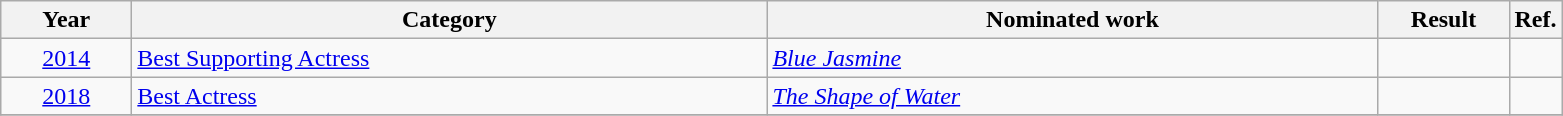<table class=wikitable>
<tr>
<th scope="col" style="width:5em;">Year</th>
<th scope="col" style="width:26em;">Category</th>
<th scope="col" style="width:25em;">Nominated work</th>
<th scope="col" style="width:5em;">Result</th>
<th>Ref.</th>
</tr>
<tr>
<td align="center"><a href='#'>2014</a></td>
<td><a href='#'>Best Supporting Actress</a></td>
<td><em><a href='#'>Blue Jasmine</a></em></td>
<td></td>
<td align="center"></td>
</tr>
<tr>
<td align="center"><a href='#'>2018</a></td>
<td><a href='#'>Best Actress</a></td>
<td><em><a href='#'>The Shape of Water</a></em></td>
<td></td>
<td align="center"></td>
</tr>
<tr>
</tr>
</table>
